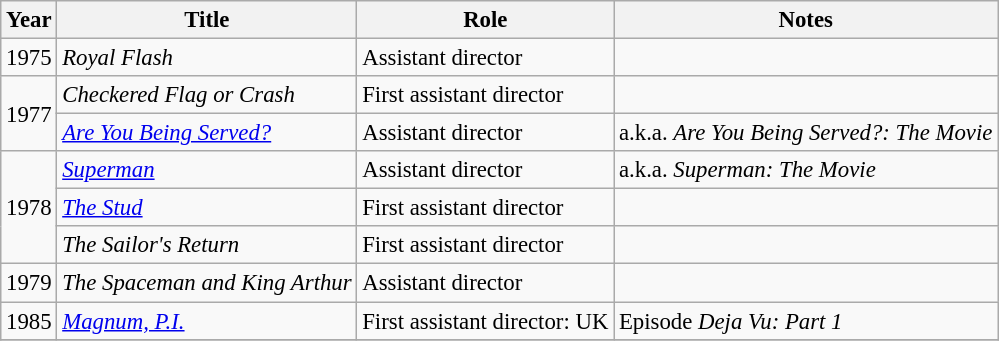<table class="wikitable" style="font-size: 95%;">
<tr>
<th>Year</th>
<th>Title</th>
<th>Role</th>
<th>Notes</th>
</tr>
<tr>
<td rowspan=1>1975</td>
<td><em>Royal Flash</em></td>
<td>Assistant director</td>
<td></td>
</tr>
<tr>
<td rowspan=2>1977</td>
<td><em>Checkered Flag or Crash</em></td>
<td>First assistant director</td>
<td></td>
</tr>
<tr>
<td><em><a href='#'>Are You Being Served?</a></em></td>
<td>Assistant director</td>
<td>a.k.a. <em>Are You Being Served?: The Movie</em></td>
</tr>
<tr>
<td rowspan=3>1978</td>
<td><em><a href='#'>Superman</a></em></td>
<td>Assistant director</td>
<td>a.k.a. <em>Superman: The Movie</em></td>
</tr>
<tr>
<td><em><a href='#'>The Stud</a></em></td>
<td>First assistant director</td>
<td></td>
</tr>
<tr>
<td><em>The Sailor's Return</em></td>
<td>First assistant director</td>
<td></td>
</tr>
<tr>
<td rowspan=1>1979</td>
<td><em>The Spaceman and King Arthur</em></td>
<td>Assistant director</td>
</tr>
<tr>
<td rowspan=1>1985</td>
<td><em><a href='#'>Magnum, P.I.</a></em></td>
<td>First assistant director: UK</td>
<td>Episode <em>Deja Vu: Part 1</em></td>
</tr>
<tr>
</tr>
</table>
